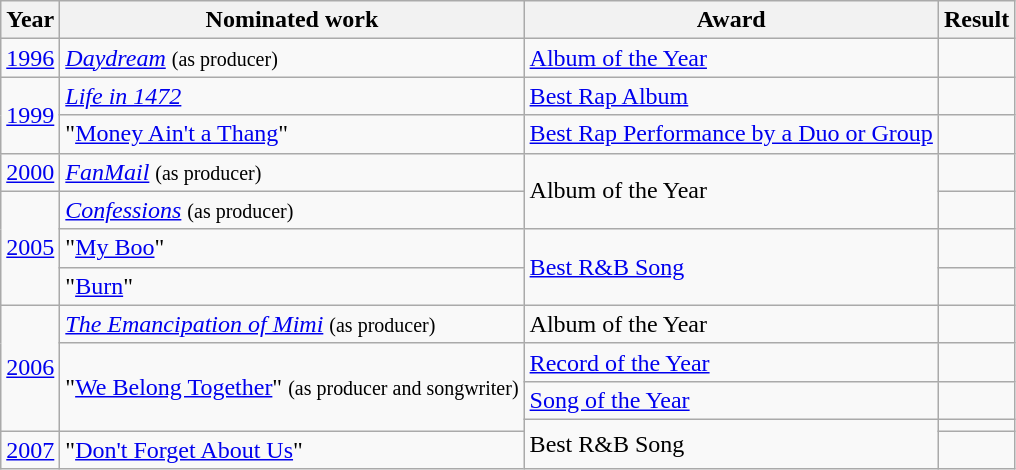<table class="wikitable">
<tr>
<th>Year</th>
<th>Nominated work</th>
<th>Award</th>
<th>Result</th>
</tr>
<tr>
<td align=center><a href='#'>1996</a></td>
<td><em><a href='#'>Daydream</a></em> <small>(as producer)</small></td>
<td><a href='#'>Album of the Year</a></td>
<td></td>
</tr>
<tr>
<td rowspan="2"><a href='#'>1999</a></td>
<td><em><a href='#'>Life in 1472</a></em></td>
<td><a href='#'>Best Rap Album</a></td>
<td></td>
</tr>
<tr>
<td>"<a href='#'>Money Ain't a Thang</a>"</td>
<td><a href='#'>Best Rap Performance by a Duo or Group</a></td>
<td></td>
</tr>
<tr>
<td align=center><a href='#'>2000</a></td>
<td><em><a href='#'>FanMail</a></em>  <small>(as producer)</small></td>
<td rowspan="2">Album of the Year</td>
<td></td>
</tr>
<tr>
<td rowspan="3"><a href='#'>2005</a></td>
<td><em><a href='#'>Confessions</a></em> <small>(as producer)</small></td>
<td></td>
</tr>
<tr>
<td>"<a href='#'>My Boo</a>"</td>
<td rowspan="2"><a href='#'>Best R&B Song</a></td>
<td></td>
</tr>
<tr>
<td>"<a href='#'>Burn</a>"</td>
<td></td>
</tr>
<tr>
<td rowspan="4"><a href='#'>2006</a></td>
<td><em><a href='#'>The Emancipation of Mimi</a></em> <small>(as producer)</small></td>
<td>Album of the Year</td>
<td></td>
</tr>
<tr>
<td rowspan="3">"<a href='#'>We Belong Together</a>" <small>(as producer and songwriter)</small></td>
<td><a href='#'>Record of the Year</a></td>
<td></td>
</tr>
<tr>
<td><a href='#'>Song of the Year</a></td>
<td></td>
</tr>
<tr>
<td rowspan="2">Best R&B Song</td>
<td></td>
</tr>
<tr>
<td align=center><a href='#'>2007</a></td>
<td>"<a href='#'>Don't Forget About Us</a>"</td>
<td></td>
</tr>
</table>
